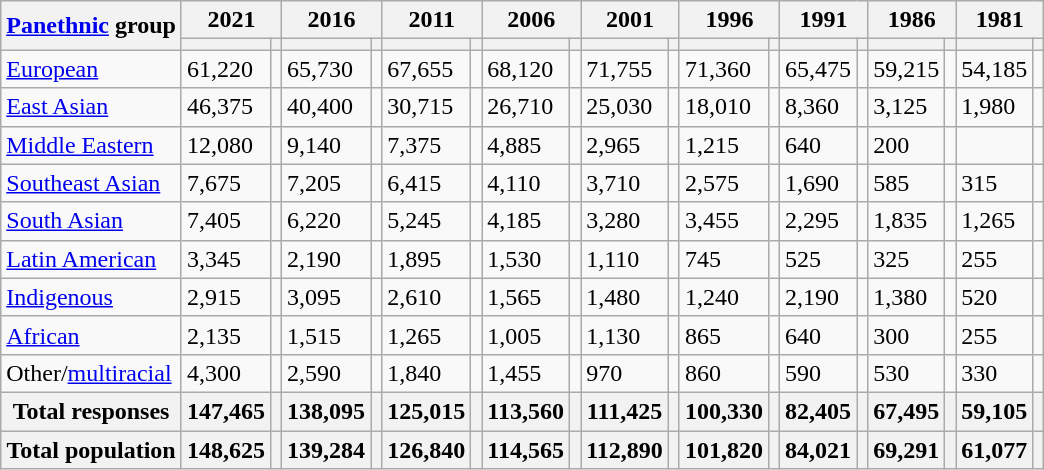<table class="wikitable mw-datatable">
<tr>
<th rowspan="2"><a href='#'>Panethnic</a> group</th>
<th colspan="2">2021</th>
<th colspan="2">2016</th>
<th colspan="2">2011</th>
<th colspan="2">2006</th>
<th colspan="2">2001</th>
<th colspan="2">1996</th>
<th colspan="2">1991</th>
<th colspan="2">1986</th>
<th colspan="2">1981</th>
</tr>
<tr>
<th><a href='#'></a></th>
<th></th>
<th></th>
<th></th>
<th></th>
<th></th>
<th></th>
<th></th>
<th></th>
<th></th>
<th></th>
<th></th>
<th></th>
<th></th>
<th></th>
<th></th>
<th></th>
<th></th>
</tr>
<tr>
<td><a href='#'>European</a></td>
<td>61,220</td>
<td></td>
<td>65,730</td>
<td></td>
<td>67,655</td>
<td></td>
<td>68,120</td>
<td></td>
<td>71,755</td>
<td></td>
<td>71,360</td>
<td></td>
<td>65,475</td>
<td></td>
<td>59,215</td>
<td></td>
<td>54,185</td>
<td></td>
</tr>
<tr>
<td><a href='#'>East Asian</a></td>
<td>46,375</td>
<td></td>
<td>40,400</td>
<td></td>
<td>30,715</td>
<td></td>
<td>26,710</td>
<td></td>
<td>25,030</td>
<td></td>
<td>18,010</td>
<td></td>
<td>8,360</td>
<td></td>
<td>3,125</td>
<td></td>
<td>1,980</td>
<td></td>
</tr>
<tr>
<td><a href='#'>Middle Eastern</a></td>
<td>12,080</td>
<td></td>
<td>9,140</td>
<td></td>
<td>7,375</td>
<td></td>
<td>4,885</td>
<td></td>
<td>2,965</td>
<td></td>
<td>1,215</td>
<td></td>
<td>640</td>
<td></td>
<td>200</td>
<td></td>
<td></td>
<td></td>
</tr>
<tr>
<td><a href='#'>Southeast Asian</a></td>
<td>7,675</td>
<td></td>
<td>7,205</td>
<td></td>
<td>6,415</td>
<td></td>
<td>4,110</td>
<td></td>
<td>3,710</td>
<td></td>
<td>2,575</td>
<td></td>
<td>1,690</td>
<td></td>
<td>585</td>
<td></td>
<td>315</td>
<td></td>
</tr>
<tr>
<td><a href='#'>South Asian</a></td>
<td>7,405</td>
<td></td>
<td>6,220</td>
<td></td>
<td>5,245</td>
<td></td>
<td>4,185</td>
<td></td>
<td>3,280</td>
<td></td>
<td>3,455</td>
<td></td>
<td>2,295</td>
<td></td>
<td>1,835</td>
<td></td>
<td>1,265</td>
<td></td>
</tr>
<tr>
<td><a href='#'>Latin American</a></td>
<td>3,345</td>
<td></td>
<td>2,190</td>
<td></td>
<td>1,895</td>
<td></td>
<td>1,530</td>
<td></td>
<td>1,110</td>
<td></td>
<td>745</td>
<td></td>
<td>525</td>
<td></td>
<td>325</td>
<td></td>
<td>255</td>
<td></td>
</tr>
<tr>
<td><a href='#'>Indigenous</a></td>
<td>2,915</td>
<td></td>
<td>3,095</td>
<td></td>
<td>2,610</td>
<td></td>
<td>1,565</td>
<td></td>
<td>1,480</td>
<td></td>
<td>1,240</td>
<td></td>
<td>2,190</td>
<td></td>
<td>1,380</td>
<td></td>
<td>520</td>
<td></td>
</tr>
<tr>
<td><a href='#'>African</a></td>
<td>2,135</td>
<td></td>
<td>1,515</td>
<td></td>
<td>1,265</td>
<td></td>
<td>1,005</td>
<td></td>
<td>1,130</td>
<td></td>
<td>865</td>
<td></td>
<td>640</td>
<td></td>
<td>300</td>
<td></td>
<td>255</td>
<td></td>
</tr>
<tr>
<td>Other/<a href='#'>multiracial</a></td>
<td>4,300</td>
<td></td>
<td>2,590</td>
<td></td>
<td>1,840</td>
<td></td>
<td>1,455</td>
<td></td>
<td>970</td>
<td></td>
<td>860</td>
<td></td>
<td>590</td>
<td></td>
<td>530</td>
<td></td>
<td>330</td>
<td></td>
</tr>
<tr>
<th>Total responses</th>
<th>147,465</th>
<th></th>
<th>138,095</th>
<th></th>
<th>125,015</th>
<th></th>
<th>113,560</th>
<th></th>
<th>111,425</th>
<th></th>
<th>100,330</th>
<th></th>
<th>82,405</th>
<th></th>
<th>67,495</th>
<th></th>
<th>59,105</th>
<th></th>
</tr>
<tr>
<th>Total population</th>
<th>148,625</th>
<th></th>
<th>139,284</th>
<th></th>
<th>126,840</th>
<th></th>
<th>114,565</th>
<th></th>
<th>112,890</th>
<th></th>
<th>101,820</th>
<th></th>
<th>84,021</th>
<th></th>
<th>69,291</th>
<th></th>
<th>61,077</th>
<th></th>
</tr>
</table>
